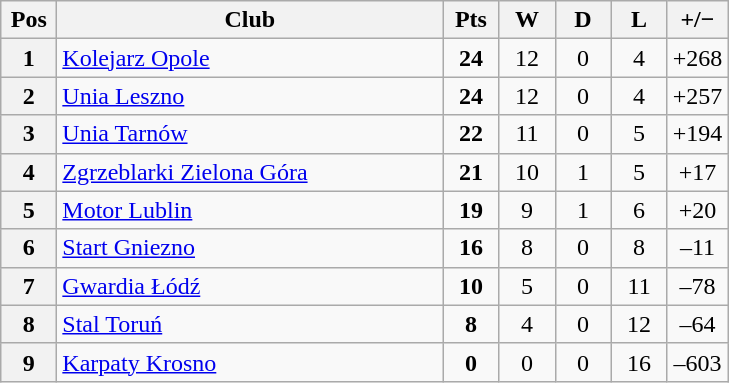<table class="wikitable">
<tr>
<th width=30>Pos</th>
<th width=250>Club</th>
<th width=30>Pts</th>
<th width=30>W</th>
<th width=30>D</th>
<th width=30>L</th>
<th width=30>+/−</th>
</tr>
<tr align=center>
<th>1</th>
<td align=left><a href='#'>Kolejarz Opole</a></td>
<td><strong>24</strong></td>
<td>12</td>
<td>0</td>
<td>4</td>
<td>+268</td>
</tr>
<tr align=center>
<th>2</th>
<td align=left><a href='#'>Unia Leszno</a></td>
<td><strong>24</strong></td>
<td>12</td>
<td>0</td>
<td>4</td>
<td>+257</td>
</tr>
<tr align=center>
<th>3</th>
<td align=left><a href='#'>Unia Tarnów</a></td>
<td><strong>22</strong></td>
<td>11</td>
<td>0</td>
<td>5</td>
<td>+194</td>
</tr>
<tr align=center>
<th>4</th>
<td align=left><a href='#'>Zgrzeblarki Zielona Góra</a></td>
<td><strong>21</strong></td>
<td>10</td>
<td>1</td>
<td>5</td>
<td>+17</td>
</tr>
<tr align=center>
<th>5</th>
<td align=left><a href='#'>Motor Lublin</a></td>
<td><strong>19</strong></td>
<td>9</td>
<td>1</td>
<td>6</td>
<td>+20</td>
</tr>
<tr align=center>
<th>6</th>
<td align=left><a href='#'>Start Gniezno</a></td>
<td><strong>16</strong></td>
<td>8</td>
<td>0</td>
<td>8</td>
<td>–11</td>
</tr>
<tr align=center>
<th>7</th>
<td align=left><a href='#'>Gwardia Łódź</a></td>
<td><strong>10</strong></td>
<td>5</td>
<td>0</td>
<td>11</td>
<td>–78</td>
</tr>
<tr align=center>
<th>8</th>
<td align=left><a href='#'>Stal Toruń</a></td>
<td><strong>8</strong></td>
<td>4</td>
<td>0</td>
<td>12</td>
<td>–64</td>
</tr>
<tr align=center>
<th>9</th>
<td align=left><a href='#'>Karpaty Krosno</a></td>
<td><strong>0</strong></td>
<td>0</td>
<td>0</td>
<td>16</td>
<td>–603</td>
</tr>
</table>
